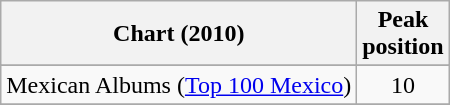<table class="wikitable sortable">
<tr>
<th style="text-align:center;">Chart (2010)</th>
<th style="text-align:center;">Peak<br>position</th>
</tr>
<tr>
</tr>
<tr>
<td align="left">Mexican Albums (<a href='#'>Top 100 Mexico</a>)</td>
<td style="text-align:center;">10</td>
</tr>
<tr>
</tr>
</table>
